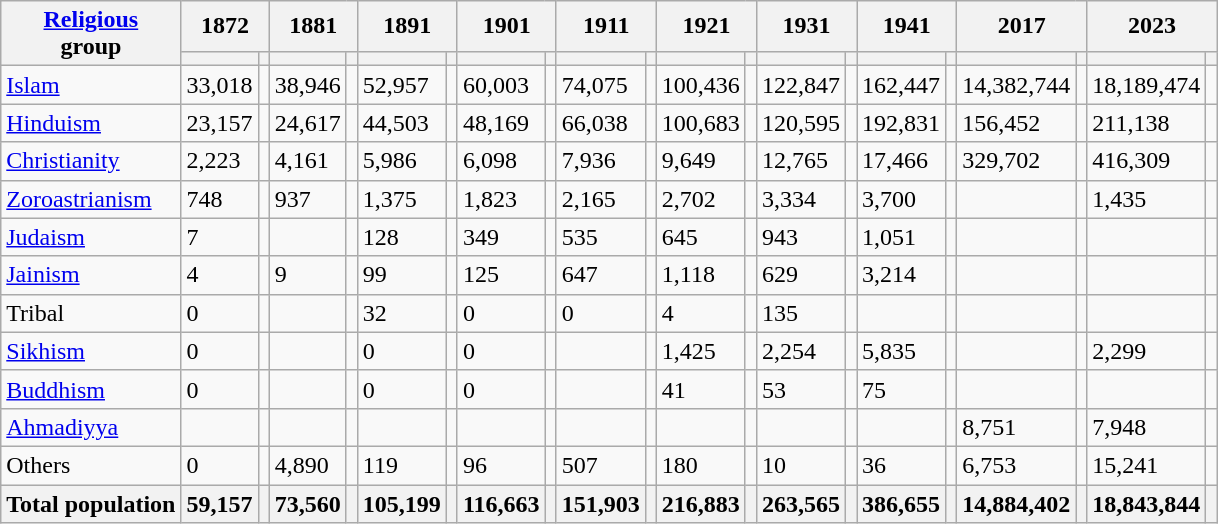<table class="wikitable sortable">
<tr>
<th rowspan="2"><a href='#'>Religious</a><br>group</th>
<th colspan="2">1872</th>
<th colspan="2">1881</th>
<th colspan="2">1891</th>
<th colspan="2">1901</th>
<th colspan="2">1911</th>
<th colspan="2">1921</th>
<th colspan="2">1931</th>
<th colspan="2">1941</th>
<th colspan="2">2017</th>
<th colspan="2">2023</th>
</tr>
<tr>
<th><a href='#'></a></th>
<th></th>
<th></th>
<th></th>
<th></th>
<th></th>
<th></th>
<th></th>
<th></th>
<th></th>
<th></th>
<th></th>
<th></th>
<th></th>
<th></th>
<th></th>
<th></th>
<th></th>
<th></th>
<th></th>
</tr>
<tr>
<td><a href='#'>Islam</a> </td>
<td>33,018</td>
<td></td>
<td>38,946</td>
<td></td>
<td>52,957</td>
<td></td>
<td>60,003</td>
<td></td>
<td>74,075</td>
<td></td>
<td>100,436</td>
<td></td>
<td>122,847</td>
<td></td>
<td>162,447</td>
<td></td>
<td>14,382,744</td>
<td></td>
<td>18,189,474</td>
<td></td>
</tr>
<tr>
<td><a href='#'>Hinduism</a> </td>
<td>23,157</td>
<td></td>
<td>24,617</td>
<td></td>
<td>44,503</td>
<td></td>
<td>48,169</td>
<td></td>
<td>66,038</td>
<td></td>
<td>100,683</td>
<td></td>
<td>120,595</td>
<td></td>
<td>192,831</td>
<td></td>
<td>156,452</td>
<td></td>
<td>211,138</td>
<td></td>
</tr>
<tr>
<td><a href='#'>Christianity</a> </td>
<td>2,223</td>
<td></td>
<td>4,161</td>
<td></td>
<td>5,986</td>
<td></td>
<td>6,098</td>
<td></td>
<td>7,936</td>
<td></td>
<td>9,649</td>
<td></td>
<td>12,765</td>
<td></td>
<td>17,466</td>
<td></td>
<td>329,702</td>
<td></td>
<td>416,309</td>
<td></td>
</tr>
<tr>
<td><a href='#'>Zoroastrianism</a> </td>
<td>748</td>
<td></td>
<td>937</td>
<td></td>
<td>1,375</td>
<td></td>
<td>1,823</td>
<td></td>
<td>2,165</td>
<td></td>
<td>2,702</td>
<td></td>
<td>3,334</td>
<td></td>
<td>3,700</td>
<td></td>
<td></td>
<td></td>
<td>1,435</td>
<td></td>
</tr>
<tr>
<td><a href='#'>Judaism</a> </td>
<td>7</td>
<td></td>
<td></td>
<td></td>
<td>128</td>
<td></td>
<td>349</td>
<td></td>
<td>535</td>
<td></td>
<td>645</td>
<td></td>
<td>943</td>
<td></td>
<td>1,051</td>
<td></td>
<td></td>
<td></td>
<td></td>
<td></td>
</tr>
<tr>
<td><a href='#'>Jainism</a> </td>
<td>4</td>
<td></td>
<td>9</td>
<td></td>
<td>99</td>
<td></td>
<td>125</td>
<td></td>
<td>647</td>
<td></td>
<td>1,118</td>
<td></td>
<td>629</td>
<td></td>
<td>3,214</td>
<td></td>
<td></td>
<td></td>
<td></td>
<td></td>
</tr>
<tr>
<td>Tribal</td>
<td>0</td>
<td></td>
<td></td>
<td></td>
<td>32</td>
<td></td>
<td>0</td>
<td></td>
<td>0</td>
<td></td>
<td>4</td>
<td></td>
<td>135</td>
<td></td>
<td></td>
<td></td>
<td></td>
<td></td>
<td></td>
<td></td>
</tr>
<tr>
<td><a href='#'>Sikhism</a> </td>
<td>0</td>
<td></td>
<td></td>
<td></td>
<td>0</td>
<td></td>
<td>0</td>
<td></td>
<td></td>
<td></td>
<td>1,425</td>
<td></td>
<td>2,254</td>
<td></td>
<td>5,835</td>
<td></td>
<td></td>
<td></td>
<td>2,299</td>
<td></td>
</tr>
<tr>
<td><a href='#'>Buddhism</a> </td>
<td>0</td>
<td></td>
<td></td>
<td></td>
<td>0</td>
<td></td>
<td>0</td>
<td></td>
<td></td>
<td></td>
<td>41</td>
<td></td>
<td>53</td>
<td></td>
<td>75</td>
<td></td>
<td></td>
<td></td>
<td></td>
<td></td>
</tr>
<tr>
<td><a href='#'>Ahmadiyya</a> </td>
<td></td>
<td></td>
<td></td>
<td></td>
<td></td>
<td></td>
<td></td>
<td></td>
<td></td>
<td></td>
<td></td>
<td></td>
<td></td>
<td></td>
<td></td>
<td></td>
<td>8,751</td>
<td></td>
<td>7,948</td>
<td></td>
</tr>
<tr>
<td>Others</td>
<td>0</td>
<td></td>
<td>4,890</td>
<td></td>
<td>119</td>
<td></td>
<td>96</td>
<td></td>
<td>507</td>
<td></td>
<td>180</td>
<td></td>
<td>10</td>
<td></td>
<td>36</td>
<td></td>
<td>6,753</td>
<td></td>
<td>15,241</td>
<td></td>
</tr>
<tr>
<th>Total population</th>
<th>59,157</th>
<th></th>
<th>73,560</th>
<th></th>
<th>105,199</th>
<th></th>
<th>116,663</th>
<th></th>
<th>151,903</th>
<th></th>
<th>216,883</th>
<th></th>
<th>263,565</th>
<th></th>
<th>386,655</th>
<th></th>
<th>14,884,402</th>
<th></th>
<th>18,843,844</th>
<th></th>
</tr>
</table>
